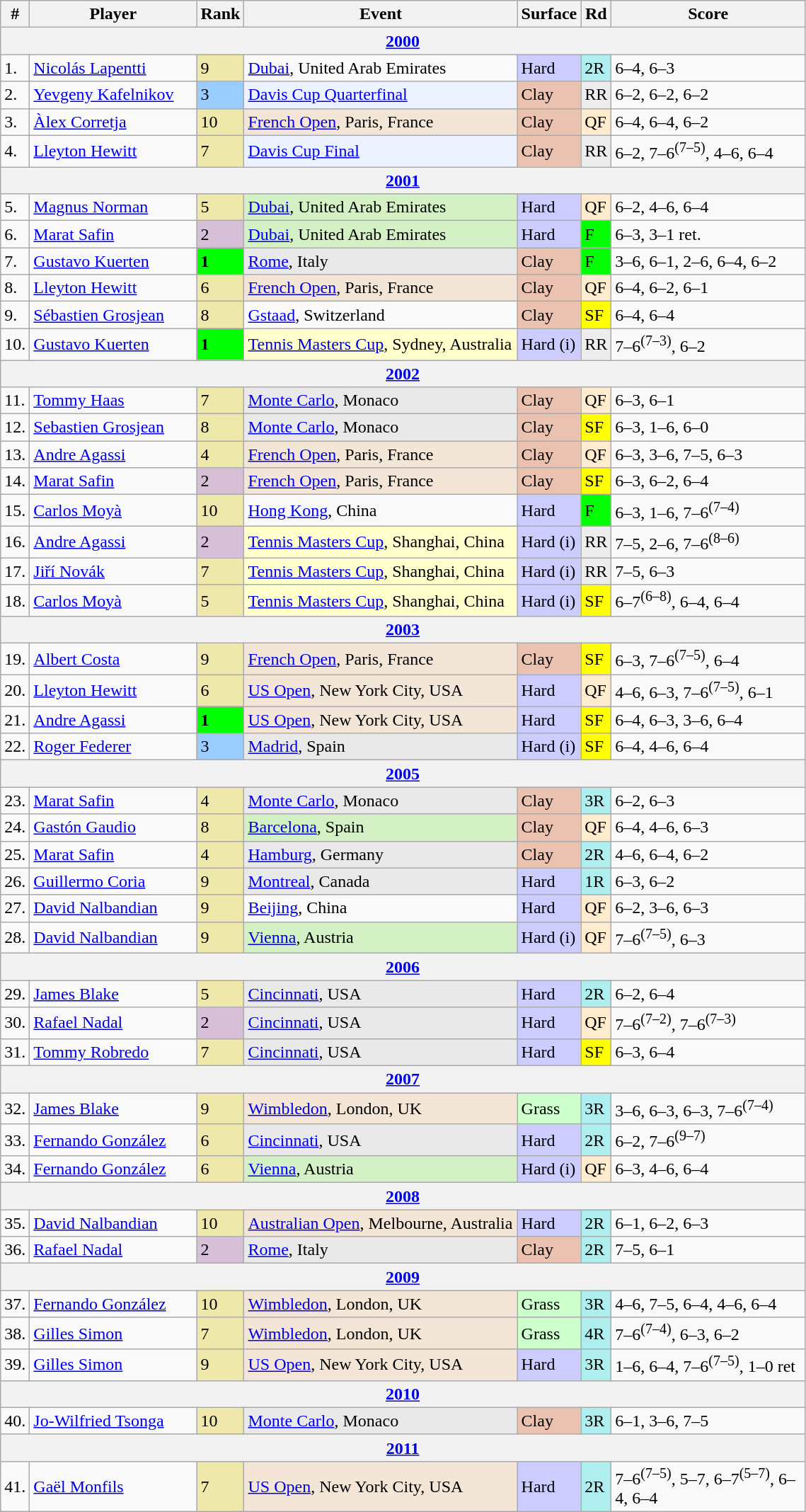<table class="wikitable sortable">
<tr>
<th>#</th>
<th width=150>Player</th>
<th>Rank</th>
<th width=250>Event</th>
<th>Surface</th>
<th>Rd</th>
<th width=175>Score</th>
</tr>
<tr>
<th colspan=7><a href='#'>2000</a></th>
</tr>
<tr>
<td>1.</td>
<td> <a href='#'>Nicolás Lapentti</a></td>
<td bgcolor=EEE8AA>9</td>
<td><a href='#'>Dubai</a>, United Arab Emirates</td>
<td bgcolor=CCCCFF>Hard</td>
<td bgcolor=#afeeee>2R</td>
<td>6–4, 6–3</td>
</tr>
<tr>
<td>2.</td>
<td> <a href='#'>Yevgeny Kafelnikov</a></td>
<td bgcolor=#99ccff>3</td>
<td bgcolor=#ECF2FF><a href='#'>Davis Cup Quarterfinal</a></td>
<td bgcolor=EBC2AF>Clay</td>
<td bgcolor=#ededed>RR</td>
<td>6–2, 6–2, 6–2</td>
</tr>
<tr>
<td>3.</td>
<td> <a href='#'>Àlex Corretja</a></td>
<td bgcolor=EEE8AA>10</td>
<td bgcolor=f3e6d7><a href='#'>French Open</a>, Paris, France</td>
<td bgcolor=EBC2AF>Clay</td>
<td bgcolor=ffebcd>QF</td>
<td>6–4, 6–4, 6–2</td>
</tr>
<tr>
<td>4.</td>
<td> <a href='#'>Lleyton Hewitt</a></td>
<td bgcolor=EEE8AA>7</td>
<td bgcolor=#ECF2FF><a href='#'>Davis Cup Final</a></td>
<td bgcolor=EBC2AF>Clay</td>
<td bgcolor=#ededed>RR</td>
<td>6–2, 7–6<sup>(7–5)</sup>, 4–6, 6–4</td>
</tr>
<tr>
<th colspan=7><a href='#'>2001</a></th>
</tr>
<tr>
<td>5.</td>
<td> <a href='#'>Magnus Norman</a></td>
<td bgcolor=EEE8AA>5</td>
<td bgcolor=d4f1c5><a href='#'>Dubai</a>, United Arab Emirates</td>
<td bgcolor=CCCCFF>Hard</td>
<td bgcolor=ffebcd>QF</td>
<td>6–2, 4–6, 6–4</td>
</tr>
<tr>
<td>6.</td>
<td> <a href='#'>Marat Safin</a></td>
<td bgcolor=thistle>2</td>
<td bgcolor=d4f1c5><a href='#'>Dubai</a>, United Arab Emirates</td>
<td bgcolor=CCCCFF>Hard</td>
<td bgcolor=lime>F</td>
<td>6–3, 3–1 ret.</td>
</tr>
<tr>
<td>7.</td>
<td> <a href='#'>Gustavo Kuerten</a></td>
<td bgcolor=lime><strong>1</strong></td>
<td bgcolor=e9e9e9><a href='#'>Rome</a>, Italy</td>
<td bgcolor=EBC2AF>Clay</td>
<td bgcolor=lime>F</td>
<td>3–6, 6–1, 2–6, 6–4, 6–2</td>
</tr>
<tr>
<td>8.</td>
<td> <a href='#'>Lleyton Hewitt</a></td>
<td bgcolor=EEE8AA>6</td>
<td bgcolor=f3e6d7><a href='#'>French Open</a>, Paris, France</td>
<td bgcolor=EBC2AF>Clay</td>
<td bgcolor=ffebcd>QF</td>
<td>6–4, 6–2, 6–1</td>
</tr>
<tr>
<td>9.</td>
<td> <a href='#'>Sébastien Grosjean</a></td>
<td bgcolor=EEE8AA>8</td>
<td><a href='#'>Gstaad</a>, Switzerland</td>
<td bgcolor=EBC2AF>Clay</td>
<td bgcolor=yellow>SF</td>
<td>6–4, 6–4</td>
</tr>
<tr>
<td>10.</td>
<td> <a href='#'>Gustavo Kuerten</a></td>
<td bgcolor=lime><strong>1</strong></td>
<td bgcolor=ffffcc><a href='#'>Tennis Masters Cup</a>, Sydney, Australia</td>
<td bgcolor=CCCCFF>Hard (i)</td>
<td bgcolor=#ededed>RR</td>
<td>7–6<sup>(7–3)</sup>, 6–2</td>
</tr>
<tr>
<th colspan=7><a href='#'>2002</a></th>
</tr>
<tr>
<td>11.</td>
<td> <a href='#'>Tommy Haas</a></td>
<td bgcolor=EEE8AA>7</td>
<td bgcolor=e9e9e9><a href='#'>Monte Carlo</a>, Monaco</td>
<td bgcolor=EBC2AF>Clay</td>
<td bgcolor=ffebcd>QF</td>
<td>6–3, 6–1</td>
</tr>
<tr>
<td>12.</td>
<td> <a href='#'>Sebastien Grosjean</a></td>
<td bgcolor=EEE8AA>8</td>
<td bgcolor=e9e9e9><a href='#'>Monte Carlo</a>, Monaco</td>
<td bgcolor=EBC2AF>Clay</td>
<td bgcolor=yellow>SF</td>
<td>6–3, 1–6, 6–0</td>
</tr>
<tr>
<td>13.</td>
<td> <a href='#'>Andre Agassi</a></td>
<td bgcolor=EEE8AA>4</td>
<td bgcolor=f3e6d7><a href='#'>French Open</a>, Paris, France</td>
<td bgcolor=EBC2AF>Clay</td>
<td bgcolor=ffebcd>QF</td>
<td>6–3, 3–6, 7–5, 6–3</td>
</tr>
<tr>
<td>14.</td>
<td> <a href='#'>Marat Safin</a></td>
<td bgcolor=thistle>2</td>
<td bgcolor=f3e6d7><a href='#'>French Open</a>, Paris, France</td>
<td bgcolor=EBC2AF>Clay</td>
<td bgcolor=yellow>SF</td>
<td>6–3, 6–2, 6–4</td>
</tr>
<tr>
<td>15.</td>
<td> <a href='#'>Carlos Moyà</a></td>
<td bgcolor=EEE8AA>10</td>
<td><a href='#'>Hong Kong</a>, China</td>
<td bgcolor=CCCCFF>Hard</td>
<td bgcolor=lime>F</td>
<td>6–3, 1–6, 7–6<sup>(7–4)</sup></td>
</tr>
<tr>
<td>16.</td>
<td> <a href='#'>Andre Agassi</a></td>
<td bgcolor=thistle>2</td>
<td bgcolor=ffffcc><a href='#'>Tennis Masters Cup</a>, Shanghai, China</td>
<td bgcolor=CCCCFF>Hard (i)</td>
<td bgcolor=#ededed>RR</td>
<td>7–5, 2–6, 7–6<sup>(8–6)</sup></td>
</tr>
<tr>
<td>17.</td>
<td> <a href='#'>Jiří Novák</a></td>
<td bgcolor=EEE8AA>7</td>
<td bgcolor=ffffcc><a href='#'>Tennis Masters Cup</a>, Shanghai, China</td>
<td bgcolor=CCCCFF>Hard (i)</td>
<td bgcolor=#ededed>RR</td>
<td>7–5, 6–3</td>
</tr>
<tr>
<td>18.</td>
<td> <a href='#'>Carlos Moyà</a></td>
<td bgcolor=EEE8AA>5</td>
<td bgcolor=ffffcc><a href='#'>Tennis Masters Cup</a>, Shanghai, China</td>
<td bgcolor=CCCCFF>Hard (i)</td>
<td bgcolor=yellow>SF</td>
<td>6–7<sup>(6–8)</sup>, 6–4, 6–4</td>
</tr>
<tr>
<th colspan=7><a href='#'>2003</a></th>
</tr>
<tr>
<td>19.</td>
<td> <a href='#'>Albert Costa</a></td>
<td bgcolor=EEE8AA>9</td>
<td bgcolor=f3e6d7><a href='#'>French Open</a>, Paris, France</td>
<td bgcolor=EBC2AF>Clay</td>
<td bgcolor=yellow>SF</td>
<td>6–3, 7–6<sup>(7–5)</sup>, 6–4</td>
</tr>
<tr>
<td>20.</td>
<td> <a href='#'>Lleyton Hewitt</a></td>
<td bgcolor=EEE8AA>6</td>
<td bgcolor=f3e6d7><a href='#'>US Open</a>, New York City, USA</td>
<td bgcolor=CCCCFF>Hard</td>
<td bgcolor=ffebcd>QF</td>
<td>4–6, 6–3, 7–6<sup>(7–5)</sup>, 6–1</td>
</tr>
<tr>
<td>21.</td>
<td> <a href='#'>Andre Agassi</a></td>
<td bgcolor=lime><strong>1</strong></td>
<td bgcolor=f3e6d7><a href='#'>US Open</a>, New York City, USA</td>
<td bgcolor=CCCCFF>Hard</td>
<td bgcolor=yellow>SF</td>
<td>6–4, 6–3, 3–6, 6–4</td>
</tr>
<tr>
<td>22.</td>
<td> <a href='#'>Roger Federer</a></td>
<td bgcolor=#99ccff>3</td>
<td bgcolor=e9e9e9><a href='#'>Madrid</a>, Spain</td>
<td bgcolor=CCCCFF>Hard (i)</td>
<td bgcolor=yellow>SF</td>
<td>6–4, 4–6, 6–4</td>
</tr>
<tr>
<th colspan=7><a href='#'>2005</a></th>
</tr>
<tr>
<td>23.</td>
<td> <a href='#'>Marat Safin</a></td>
<td bgcolor=EEE8AA>4</td>
<td bgcolor=e9e9e9><a href='#'>Monte Carlo</a>, Monaco</td>
<td bgcolor=EBC2AF>Clay</td>
<td bgcolor=afeeee>3R</td>
<td>6–2, 6–3</td>
</tr>
<tr>
<td>24.</td>
<td> <a href='#'>Gastón Gaudio</a></td>
<td bgcolor=EEE8AA>8</td>
<td bgcolor=d4f1c5><a href='#'>Barcelona</a>, Spain</td>
<td bgcolor=EBC2AF>Clay</td>
<td bgcolor=ffebcd>QF</td>
<td>6–4, 4–6, 6–3</td>
</tr>
<tr>
<td>25.</td>
<td> <a href='#'>Marat Safin</a></td>
<td bgcolor=EEE8AA>4</td>
<td bgcolor=e9e9e9><a href='#'>Hamburg</a>, Germany</td>
<td bgcolor=EBC2AF>Clay</td>
<td bgcolor=afeeee>2R</td>
<td>4–6, 6–4, 6–2</td>
</tr>
<tr>
<td>26.</td>
<td> <a href='#'>Guillermo Coria</a></td>
<td bgcolor=EEE8AA>9</td>
<td bgcolor=e9e9e9><a href='#'>Montreal</a>, Canada</td>
<td bgcolor=CCCCFF>Hard</td>
<td bgcolor=afeeee>1R</td>
<td>6–3, 6–2</td>
</tr>
<tr>
<td>27.</td>
<td> <a href='#'>David Nalbandian</a></td>
<td bgcolor=EEE8AA>9</td>
<td><a href='#'>Beijing</a>, China</td>
<td bgcolor=CCCCFF>Hard</td>
<td bgcolor=ffebcd>QF</td>
<td>6–2, 3–6, 6–3</td>
</tr>
<tr>
<td>28.</td>
<td> <a href='#'>David Nalbandian</a></td>
<td bgcolor=EEE8AA>9</td>
<td bgcolor=d4f1c5><a href='#'>Vienna</a>, Austria</td>
<td bgcolor=CCCCFF>Hard (i)</td>
<td bgcolor=ffebcd>QF</td>
<td>7–6<sup>(7–5)</sup>, 6–3</td>
</tr>
<tr>
<th colspan=7><a href='#'>2006</a></th>
</tr>
<tr>
<td>29.</td>
<td> <a href='#'>James Blake</a></td>
<td bgcolor=EEE8AA>5</td>
<td bgcolor=e9e9e9><a href='#'>Cincinnati</a>, USA</td>
<td bgcolor=CCCCFF>Hard</td>
<td bgcolor=afeeee>2R</td>
<td>6–2, 6–4</td>
</tr>
<tr>
<td>30.</td>
<td> <a href='#'>Rafael Nadal</a></td>
<td bgcolor=thistle>2</td>
<td bgcolor=e9e9e9><a href='#'>Cincinnati</a>, USA</td>
<td bgcolor=CCCCFF>Hard</td>
<td bgcolor=ffebcd>QF</td>
<td>7–6<sup>(7–2)</sup>, 7–6<sup>(7–3)</sup></td>
</tr>
<tr>
<td>31.</td>
<td> <a href='#'>Tommy Robredo</a></td>
<td bgcolor=EEE8AA>7</td>
<td bgcolor=e9e9e9><a href='#'>Cincinnati</a>, USA</td>
<td bgcolor=CCCCFF>Hard</td>
<td bgcolor=yellow>SF</td>
<td>6–3, 6–4</td>
</tr>
<tr>
<th colspan=7><a href='#'>2007</a></th>
</tr>
<tr>
<td>32.</td>
<td> <a href='#'>James Blake</a></td>
<td bgcolor=EEE8AA>9</td>
<td bgcolor=f3e6d7><a href='#'>Wimbledon</a>, London, UK</td>
<td bgcolor=CCFFCC>Grass</td>
<td bgcolor=afeeee>3R</td>
<td>3–6, 6–3, 6–3, 7–6<sup>(7–4)</sup></td>
</tr>
<tr>
<td>33.</td>
<td> <a href='#'>Fernando González</a></td>
<td bgcolor=EEE8AA>6</td>
<td bgcolor=e9e9e9><a href='#'>Cincinnati</a>, USA</td>
<td bgcolor=CCCCFF>Hard</td>
<td bgcolor=afeeee>2R</td>
<td>6–2, 7–6<sup>(9–7)</sup></td>
</tr>
<tr>
<td>34.</td>
<td> <a href='#'>Fernando González</a></td>
<td bgcolor=EEE8AA>6</td>
<td bgcolor=d4f1c5><a href='#'>Vienna</a>, Austria</td>
<td bgcolor=CCCCFF>Hard (i)</td>
<td bgcolor=ffebcd>QF</td>
<td>6–3, 4–6, 6–4</td>
</tr>
<tr>
<th colspan=7><a href='#'>2008</a></th>
</tr>
<tr>
<td>35.</td>
<td> <a href='#'>David Nalbandian</a></td>
<td bgcolor=EEE8AA>10</td>
<td bgcolor=f3e6d7><a href='#'>Australian Open</a>, Melbourne, Australia</td>
<td bgcolor=CCCCFF>Hard</td>
<td bgcolor=afeeee>2R</td>
<td>6–1, 6–2, 6–3</td>
</tr>
<tr>
<td>36.</td>
<td> <a href='#'>Rafael Nadal</a></td>
<td bgcolor=thistle>2</td>
<td bgcolor=e9e9e9><a href='#'>Rome</a>, Italy</td>
<td bgcolor=EBC2AF>Clay</td>
<td bgcolor=afeeee>2R</td>
<td>7–5, 6–1</td>
</tr>
<tr>
<th colspan=7><a href='#'>2009</a></th>
</tr>
<tr>
<td>37.</td>
<td> <a href='#'>Fernando González</a></td>
<td bgcolor=EEE8AA>10</td>
<td bgcolor=f3e6d7><a href='#'>Wimbledon</a>, London, UK</td>
<td bgcolor=CCFFCC>Grass</td>
<td bgcolor=afeeee>3R</td>
<td>4–6, 7–5, 6–4, 4–6, 6–4</td>
</tr>
<tr>
<td>38.</td>
<td> <a href='#'>Gilles Simon</a></td>
<td bgcolor=EEE8AA>7</td>
<td bgcolor=f3e6d7><a href='#'>Wimbledon</a>, London, UK</td>
<td bgcolor=CCFFCC>Grass</td>
<td bgcolor=afeeee>4R</td>
<td>7–6<sup>(7–4)</sup>, 6–3, 6–2</td>
</tr>
<tr>
<td>39.</td>
<td> <a href='#'>Gilles Simon</a></td>
<td bgcolor=EEE8AA>9</td>
<td bgcolor=f3e6d7><a href='#'>US Open</a>, New York City, USA</td>
<td bgcolor=CCCCFF>Hard</td>
<td bgcolor=afeeee>3R</td>
<td>1–6, 6–4, 7–6<sup>(7–5)</sup>, 1–0 ret</td>
</tr>
<tr>
<th colspan=7><a href='#'>2010</a></th>
</tr>
<tr>
<td>40.</td>
<td> <a href='#'>Jo-Wilfried Tsonga</a></td>
<td bgcolor=EEE8AA>10</td>
<td bgcolor=e9e9e9><a href='#'>Monte Carlo</a>, Monaco</td>
<td bgcolor=EBC2AF>Clay</td>
<td bgcolor=afeeee>3R</td>
<td>6–1, 3–6, 7–5</td>
</tr>
<tr>
<th colspan=7><a href='#'>2011</a></th>
</tr>
<tr>
<td>41.</td>
<td> <a href='#'>Gaël Monfils</a></td>
<td bgcolor=EEE8AA>7</td>
<td bgcolor=f3e6d7><a href='#'>US Open</a>, New York City, USA</td>
<td bgcolor=CCCCFF>Hard</td>
<td bgcolor=afeeee>2R</td>
<td>7–6<sup>(7–5)</sup>, 5–7, 6–7<sup>(5–7)</sup>, 6–4, 6–4</td>
</tr>
</table>
